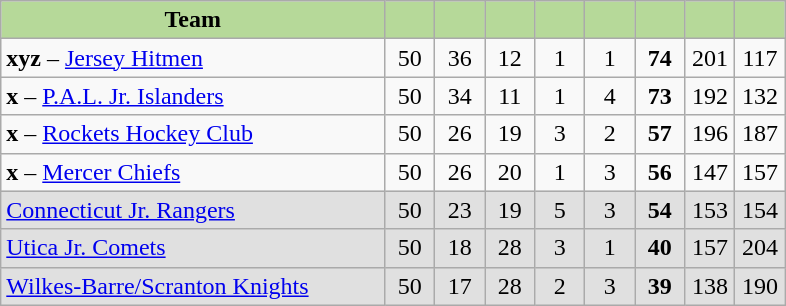<table class="wikitable" style="text-align:center">
<tr>
<th style="background:#b6d999; width:46%;">Team</th>
<th style="background:#b6d999; width:6%;"></th>
<th style="background:#b6d999; width:6%;"></th>
<th style="background:#b6d999; width:6%;"></th>
<th style="background:#b6d999; width:6%;"></th>
<th style="background:#b6d999; width:6%;"></th>
<th style="background:#b6d999; width:6%;"></th>
<th style="background:#b6d999; width:6%;"></th>
<th style="background:#b6d999; width:6%;"></th>
</tr>
<tr>
<td align=left><strong>xyz</strong> – <a href='#'>Jersey Hitmen</a></td>
<td>50</td>
<td>36</td>
<td>12</td>
<td>1</td>
<td>1</td>
<td><strong>74</strong></td>
<td>201</td>
<td>117</td>
</tr>
<tr>
<td align=left><strong>x</strong> – <a href='#'>P.A.L. Jr. Islanders</a></td>
<td>50</td>
<td>34</td>
<td>11</td>
<td>1</td>
<td>4</td>
<td><strong>73</strong></td>
<td>192</td>
<td>132</td>
</tr>
<tr>
<td align=left><strong>x</strong> – <a href='#'>Rockets Hockey Club</a></td>
<td>50</td>
<td>26</td>
<td>19</td>
<td>3</td>
<td>2</td>
<td><strong>57</strong></td>
<td>196</td>
<td>187</td>
</tr>
<tr>
<td align=left><strong>x</strong> – <a href='#'>Mercer Chiefs</a></td>
<td>50</td>
<td>26</td>
<td>20</td>
<td>1</td>
<td>3</td>
<td><strong>56</strong></td>
<td>147</td>
<td>157</td>
</tr>
<tr bgcolor=e0e0e0>
<td align=left><a href='#'>Connecticut Jr. Rangers</a></td>
<td>50</td>
<td>23</td>
<td>19</td>
<td>5</td>
<td>3</td>
<td><strong>54</strong></td>
<td>153</td>
<td>154</td>
</tr>
<tr bgcolor=e0e0e0>
<td align=left><a href='#'>Utica Jr. Comets</a></td>
<td>50</td>
<td>18</td>
<td>28</td>
<td>3</td>
<td>1</td>
<td><strong>40</strong></td>
<td>157</td>
<td>204</td>
</tr>
<tr bgcolor=e0e0e0>
<td align=left><a href='#'>Wilkes-Barre/Scranton Knights</a></td>
<td>50</td>
<td>17</td>
<td>28</td>
<td>2</td>
<td>3</td>
<td><strong>39</strong></td>
<td>138</td>
<td>190</td>
</tr>
</table>
